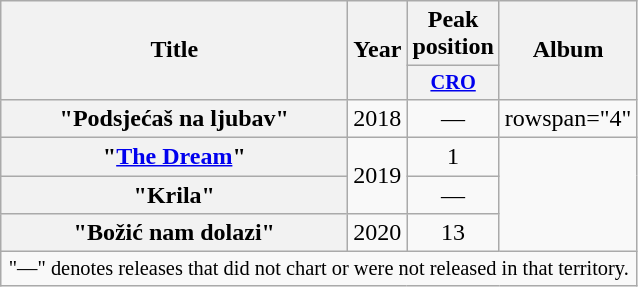<table class="wikitable plainrowheaders" style="text-align:center;">
<tr>
<th scope="col" rowspan="2" style="width:14em;">Title</th>
<th scope="col" rowspan="2" style="width:1em;">Year</th>
<th scope="col" colspan="1">Peak position</th>
<th scope="col" rowspan="2">Album</th>
</tr>
<tr>
<th scope="col" style="width:3em;font-size:85%;"><a href='#'>CRO</a><br></th>
</tr>
<tr>
<th scope="row">"Podsjećaš na ljubav"</th>
<td>2018</td>
<td>—</td>
<td>rowspan="4" </td>
</tr>
<tr>
<th scope="row">"<a href='#'>The Dream</a>"</th>
<td rowspan="2">2019</td>
<td>1</td>
</tr>
<tr>
<th scope="row">"Krila"</th>
<td>—</td>
</tr>
<tr>
<th scope="row">"Božić nam dolazi"</th>
<td>2020</td>
<td>13</td>
</tr>
<tr>
<td colspan="22" style="text-align:center; font-size:85%;">"—" denotes releases that did not chart or were not released in that territory.</td>
</tr>
</table>
